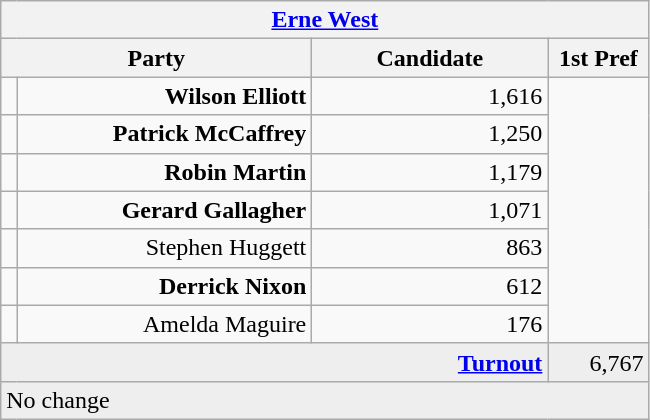<table class="wikitable">
<tr>
<th colspan="4" align="center"><a href='#'>Erne West</a></th>
</tr>
<tr>
<th colspan="2" align="center" width=200>Party</th>
<th width=150>Candidate</th>
<th width=60>1st Pref</th>
</tr>
<tr>
<td></td>
<td align="right"><strong>Wilson Elliott</strong></td>
<td align="right">1,616</td>
</tr>
<tr>
<td></td>
<td align="right"><strong>Patrick McCaffrey</strong></td>
<td align="right">1,250</td>
</tr>
<tr>
<td></td>
<td align="right"><strong>Robin Martin</strong></td>
<td align="right">1,179</td>
</tr>
<tr>
<td></td>
<td align="right"><strong>Gerard Gallagher</strong></td>
<td align="right">1,071</td>
</tr>
<tr>
<td></td>
<td align="right">Stephen Huggett</td>
<td align="right">863</td>
</tr>
<tr>
<td></td>
<td align="right"><strong>Derrick Nixon</strong></td>
<td align="right">612</td>
</tr>
<tr>
<td></td>
<td align="right">Amelda Maguire</td>
<td align="right">176</td>
</tr>
<tr bgcolor="EEEEEE">
<td colspan=3 align="right"><strong><a href='#'>Turnout</a></strong></td>
<td align="right">6,767</td>
</tr>
<tr bgcolor="EEEEEE">
<td colspan=4>No change</td>
</tr>
</table>
